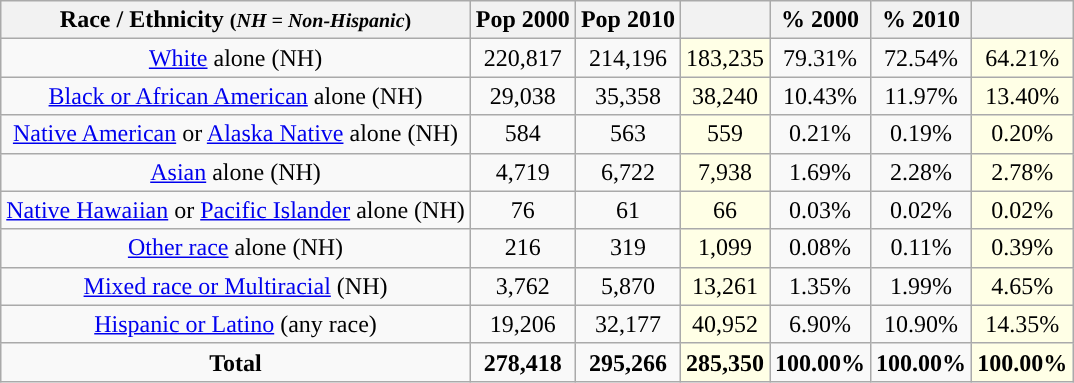<table class="wikitable" style="text-align:center;">
<tr>
<th>Race / Ethnicity <small>(<em>NH = Non-Hispanic</em>)</small></th>
<th>Pop 2000</th>
<th>Pop 2010</th>
<th></th>
<th>% 2000</th>
<th>% 2010</th>
<th></th>
</tr>
<tr>
<td><a href='#'>White</a> alone (NH)</td>
<td>220,817</td>
<td>214,196</td>
<td style='background: #ffffe6;'>183,235</td>
<td>79.31%</td>
<td>72.54%</td>
<td style='background: #ffffe6;'>64.21%</td>
</tr>
<tr>
<td><a href='#'>Black or African American</a> alone (NH)</td>
<td>29,038</td>
<td>35,358</td>
<td style='background: #ffffe6;'>38,240</td>
<td>10.43%</td>
<td>11.97%</td>
<td style='background: #ffffe6;'>13.40%</td>
</tr>
<tr>
<td><a href='#'>Native American</a> or <a href='#'>Alaska Native</a> alone (NH)</td>
<td>584</td>
<td>563</td>
<td style='background: #ffffe6;'>559</td>
<td>0.21%</td>
<td>0.19%</td>
<td style='background: #ffffe6;'>0.20%</td>
</tr>
<tr>
<td><a href='#'>Asian</a> alone (NH)</td>
<td>4,719</td>
<td>6,722</td>
<td style='background: #ffffe6;'>7,938</td>
<td>1.69%</td>
<td>2.28%</td>
<td style='background: #ffffe6;'>2.78%</td>
</tr>
<tr>
<td><a href='#'>Native Hawaiian</a> or <a href='#'>Pacific Islander</a> alone (NH)</td>
<td>76</td>
<td>61</td>
<td style='background: #ffffe6;'>66</td>
<td>0.03%</td>
<td>0.02%</td>
<td style='background: #ffffe6;'>0.02%</td>
</tr>
<tr>
<td><a href='#'>Other race</a> alone (NH)</td>
<td>216</td>
<td>319</td>
<td style='background: #ffffe6;'>1,099</td>
<td>0.08%</td>
<td>0.11%</td>
<td style='background: #ffffe6;'>0.39%</td>
</tr>
<tr>
<td><a href='#'>Mixed race or Multiracial</a> (NH)</td>
<td>3,762</td>
<td>5,870</td>
<td style='background: #ffffe6;'>13,261</td>
<td>1.35%</td>
<td>1.99%</td>
<td style='background: #ffffe6;'>4.65%</td>
</tr>
<tr>
<td><a href='#'>Hispanic or Latino</a> (any race)</td>
<td>19,206</td>
<td>32,177</td>
<td style='background: #ffffe6;'>40,952</td>
<td>6.90%</td>
<td>10.90%</td>
<td style='background: #ffffe6;'>14.35%</td>
</tr>
<tr>
<td><strong>Total</strong></td>
<td><strong>278,418</strong></td>
<td><strong>295,266</strong></td>
<td style='background: #ffffe6;'><strong>285,350</strong></td>
<td><strong>100.00%</strong></td>
<td><strong>100.00%</strong></td>
<td style='background: #ffffe6;'><strong>100.00%</strong></td>
</tr>
</table>
